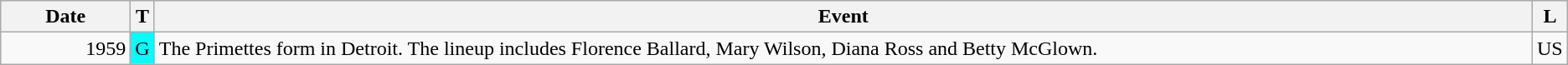<table class="wikitable" style="text-align: center">
<tr>
<th style="width:12ch">Date</th>
<th style="width:1%">T</th>
<th>Event</th>
<th style="width:2%">L</th>
</tr>
<tr>
<td style="text-align: right">1959</td>
<td style="background:aqua">G</td>
<td style="text-align:left;">The Primettes form in Detroit. The lineup includes Florence Ballard, Mary Wilson, Diana Ross and Betty McGlown.</td>
<td>US</td>
</tr>
</table>
